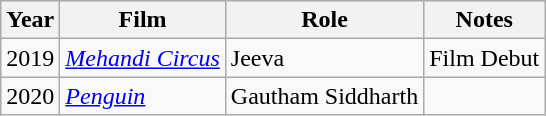<table class="wikitable">
<tr>
<th>Year</th>
<th>Film</th>
<th>Role</th>
<th>Notes</th>
</tr>
<tr>
<td>2019</td>
<td><em><a href='#'>Mehandi Circus</a></em></td>
<td>Jeeva</td>
<td>Film Debut </td>
</tr>
<tr>
<td>2020</td>
<td><em><a href='#'>Penguin</a></em></td>
<td>Gautham Siddharth</td>
<td></td>
</tr>
</table>
